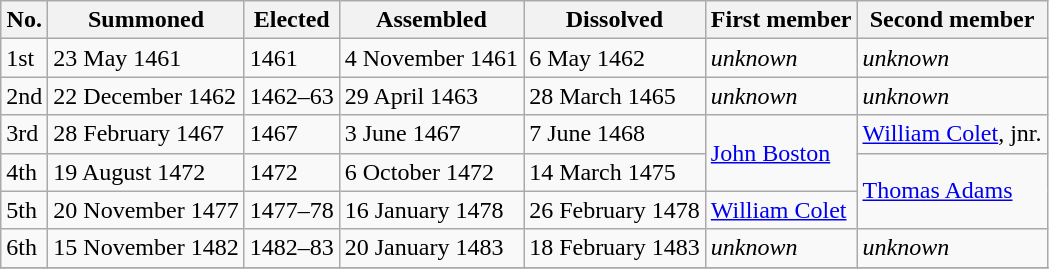<table class="wikitable">
<tr>
<th>No.</th>
<th>Summoned</th>
<th>Elected</th>
<th>Assembled</th>
<th>Dissolved</th>
<th>First member</th>
<th>Second member</th>
</tr>
<tr>
<td>1st</td>
<td>23 May 1461</td>
<td>1461</td>
<td>4 November 1461</td>
<td>6 May 1462</td>
<td><em>unknown</em></td>
<td><em>unknown</em></td>
</tr>
<tr>
<td>2nd</td>
<td>22 December 1462</td>
<td>1462–63</td>
<td>29 April 1463</td>
<td>28 March 1465</td>
<td><em>unknown</em></td>
<td><em>unknown</em></td>
</tr>
<tr>
<td>3rd</td>
<td>28 February 1467</td>
<td>1467</td>
<td>3 June 1467</td>
<td>7 June 1468</td>
<td rowspan="2"><a href='#'>John Boston</a></td>
<td><a href='#'>William Colet</a>, jnr.</td>
</tr>
<tr>
<td>4th</td>
<td>19 August 1472</td>
<td>1472</td>
<td>6 October 1472</td>
<td>14 March 1475</td>
<td rowspan="2"><a href='#'>Thomas Adams</a></td>
</tr>
<tr>
<td>5th</td>
<td>20 November 1477</td>
<td>1477–78</td>
<td>16 January 1478</td>
<td>26 February 1478</td>
<td><a href='#'>William Colet</a></td>
</tr>
<tr>
<td>6th</td>
<td>15 November 1482</td>
<td>1482–83</td>
<td>20 January 1483</td>
<td>18 February 1483</td>
<td><em>unknown</em></td>
<td><em>unknown</em></td>
</tr>
<tr>
</tr>
</table>
